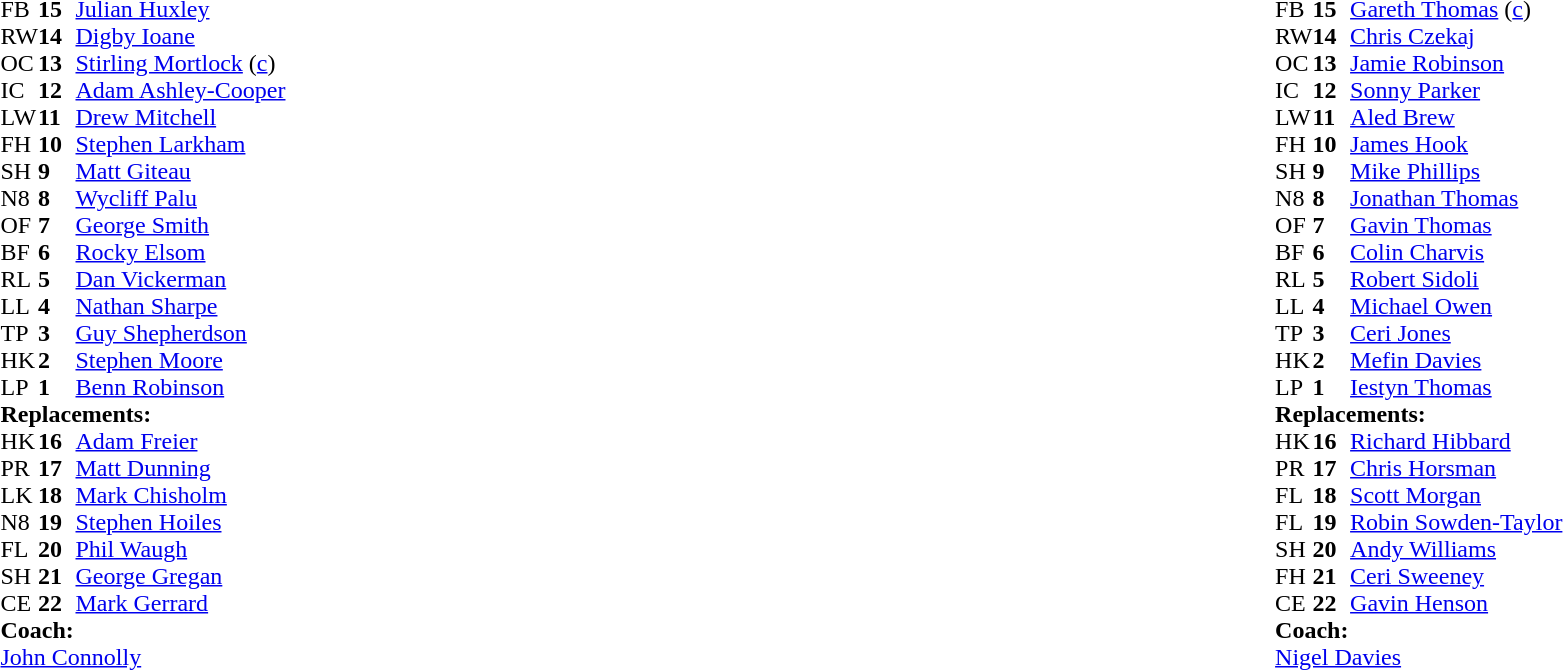<table style="width:100%">
<tr>
<td style="vertical-align:top;width:50%"><br><table cellspacing="0" cellpadding="0">
<tr>
<th width="25"></th>
<th width="25"></th>
</tr>
<tr>
<td>FB</td>
<td><strong>15</strong></td>
<td><a href='#'>Julian Huxley</a></td>
</tr>
<tr>
<td>RW</td>
<td><strong>14</strong></td>
<td><a href='#'>Digby Ioane</a></td>
</tr>
<tr>
<td>OC</td>
<td><strong>13</strong></td>
<td><a href='#'>Stirling Mortlock</a> (<a href='#'>c</a>)</td>
</tr>
<tr>
<td>IC</td>
<td><strong>12</strong></td>
<td><a href='#'>Adam Ashley-Cooper</a></td>
</tr>
<tr>
<td>LW</td>
<td><strong>11</strong></td>
<td><a href='#'>Drew Mitchell</a></td>
</tr>
<tr>
<td>FH</td>
<td><strong>10</strong></td>
<td><a href='#'>Stephen Larkham</a></td>
</tr>
<tr>
<td>SH</td>
<td><strong>9</strong></td>
<td><a href='#'>Matt Giteau</a></td>
</tr>
<tr>
<td>N8</td>
<td><strong>8</strong></td>
<td><a href='#'>Wycliff Palu</a></td>
</tr>
<tr>
<td>OF</td>
<td><strong>7</strong></td>
<td><a href='#'>George Smith</a></td>
</tr>
<tr>
<td>BF</td>
<td><strong>6</strong></td>
<td><a href='#'>Rocky Elsom</a></td>
</tr>
<tr>
<td>RL</td>
<td><strong>5</strong></td>
<td><a href='#'>Dan Vickerman</a></td>
</tr>
<tr>
<td>LL</td>
<td><strong>4</strong></td>
<td><a href='#'>Nathan Sharpe</a></td>
</tr>
<tr>
<td>TP</td>
<td><strong>3</strong></td>
<td><a href='#'>Guy Shepherdson</a></td>
</tr>
<tr>
<td>HK</td>
<td><strong>2</strong></td>
<td><a href='#'>Stephen Moore</a></td>
</tr>
<tr>
<td>LP</td>
<td><strong>1</strong></td>
<td><a href='#'>Benn Robinson</a></td>
</tr>
<tr>
<td colspan="3"><strong>Replacements:</strong></td>
</tr>
<tr>
<td>HK</td>
<td><strong>16</strong></td>
<td><a href='#'>Adam Freier</a></td>
<td></td>
<td></td>
</tr>
<tr>
<td>PR</td>
<td><strong>17</strong></td>
<td><a href='#'>Matt Dunning</a></td>
<td></td>
<td></td>
</tr>
<tr>
<td>LK</td>
<td><strong>18</strong></td>
<td><a href='#'>Mark Chisholm</a></td>
<td></td>
<td></td>
</tr>
<tr>
<td>N8</td>
<td><strong>19</strong></td>
<td><a href='#'>Stephen Hoiles</a></td>
<td></td>
<td></td>
</tr>
<tr>
<td>FL</td>
<td><strong>20</strong></td>
<td><a href='#'>Phil Waugh</a></td>
<td></td>
<td></td>
</tr>
<tr>
<td>SH</td>
<td><strong>21</strong></td>
<td><a href='#'>George Gregan</a></td>
<td></td>
<td></td>
</tr>
<tr>
<td>CE</td>
<td><strong>22</strong></td>
<td><a href='#'>Mark Gerrard</a></td>
<td></td>
<td></td>
</tr>
<tr>
<td colspan="3"><strong>Coach:</strong></td>
</tr>
<tr>
<td colspan="3"> <a href='#'>John Connolly</a></td>
</tr>
</table>
</td>
<td style="vertical-align:top"></td>
<td style="vertical-align:top;width:50%"><br><table cellspacing="0" cellpadding="0" style="margin:auto">
<tr>
<th width="25"></th>
<th width="25"></th>
</tr>
<tr>
<td>FB</td>
<td><strong>15</strong></td>
<td><a href='#'>Gareth Thomas</a> (<a href='#'>c</a>)</td>
</tr>
<tr>
<td>RW</td>
<td><strong>14</strong></td>
<td><a href='#'>Chris Czekaj</a></td>
</tr>
<tr>
<td>OC</td>
<td><strong>13</strong></td>
<td><a href='#'>Jamie Robinson</a></td>
</tr>
<tr>
<td>IC</td>
<td><strong>12</strong></td>
<td><a href='#'>Sonny Parker</a></td>
</tr>
<tr>
<td>LW</td>
<td><strong>11</strong></td>
<td><a href='#'>Aled Brew</a></td>
</tr>
<tr>
<td>FH</td>
<td><strong>10</strong></td>
<td><a href='#'>James Hook</a></td>
</tr>
<tr>
<td>SH</td>
<td><strong>9</strong></td>
<td><a href='#'>Mike Phillips</a></td>
</tr>
<tr>
<td>N8</td>
<td><strong>8</strong></td>
<td><a href='#'>Jonathan Thomas</a></td>
</tr>
<tr>
<td>OF</td>
<td><strong>7</strong></td>
<td><a href='#'>Gavin Thomas</a></td>
</tr>
<tr>
<td>BF</td>
<td><strong>6</strong></td>
<td><a href='#'>Colin Charvis</a></td>
</tr>
<tr>
<td>RL</td>
<td><strong>5</strong></td>
<td><a href='#'>Robert Sidoli</a></td>
</tr>
<tr>
<td>LL</td>
<td><strong>4</strong></td>
<td><a href='#'>Michael Owen</a></td>
</tr>
<tr>
<td>TP</td>
<td><strong>3</strong></td>
<td><a href='#'>Ceri Jones</a></td>
</tr>
<tr>
<td>HK</td>
<td><strong>2</strong></td>
<td><a href='#'>Mefin Davies</a></td>
</tr>
<tr>
<td>LP</td>
<td><strong>1</strong></td>
<td><a href='#'>Iestyn Thomas</a></td>
</tr>
<tr>
<td colspan="3"><strong>Replacements:</strong></td>
</tr>
<tr>
<td>HK</td>
<td><strong>16</strong></td>
<td><a href='#'>Richard Hibbard</a></td>
<td></td>
<td></td>
</tr>
<tr>
<td>PR</td>
<td><strong>17</strong></td>
<td><a href='#'>Chris Horsman</a></td>
<td></td>
<td></td>
</tr>
<tr>
<td>FL</td>
<td><strong>18</strong></td>
<td><a href='#'>Scott Morgan</a></td>
<td></td>
<td></td>
</tr>
<tr>
<td>FL</td>
<td><strong>19</strong></td>
<td><a href='#'>Robin Sowden-Taylor</a></td>
<td></td>
<td></td>
</tr>
<tr>
<td>SH</td>
<td><strong>20</strong></td>
<td><a href='#'>Andy Williams</a></td>
<td></td>
<td></td>
</tr>
<tr>
<td>FH</td>
<td><strong>21</strong></td>
<td><a href='#'>Ceri Sweeney</a></td>
<td></td>
<td></td>
</tr>
<tr>
<td>CE</td>
<td><strong>22</strong></td>
<td><a href='#'>Gavin Henson</a></td>
<td></td>
<td></td>
</tr>
<tr>
<td colspan="3"><strong>Coach:</strong></td>
</tr>
<tr>
<td colspan="3"><a href='#'>Nigel Davies</a></td>
</tr>
</table>
</td>
</tr>
</table>
